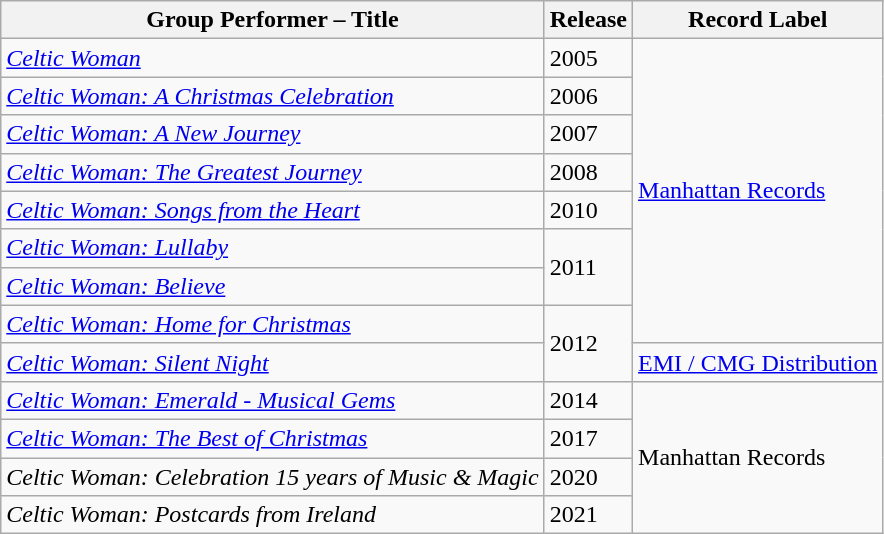<table class="wikitable">
<tr>
<th>Group Performer – Title</th>
<th>Release</th>
<th>Record Label</th>
</tr>
<tr>
<td><em><a href='#'>Celtic Woman</a></em></td>
<td>2005</td>
<td rowspan=8><a href='#'>Manhattan Records</a></td>
</tr>
<tr>
<td><em><a href='#'>Celtic Woman: A Christmas Celebration</a></em></td>
<td>2006</td>
</tr>
<tr>
<td><em><a href='#'>Celtic Woman: A New Journey</a></em></td>
<td>2007</td>
</tr>
<tr>
<td><em><a href='#'>Celtic Woman: The Greatest Journey</a></em></td>
<td>2008</td>
</tr>
<tr>
<td><em><a href='#'>Celtic Woman: Songs from the Heart</a></em></td>
<td>2010</td>
</tr>
<tr>
<td><em><a href='#'>Celtic Woman: Lullaby</a></em></td>
<td rowspan=2>2011</td>
</tr>
<tr>
<td><em><a href='#'>Celtic Woman: Believe</a></em></td>
</tr>
<tr>
<td><em><a href='#'>Celtic Woman: Home for Christmas</a></em></td>
<td rowspan=2>2012</td>
</tr>
<tr>
<td><em><a href='#'>Celtic Woman: Silent Night</a></em></td>
<td><a href='#'>EMI / CMG Distribution</a></td>
</tr>
<tr>
<td><em><a href='#'>Celtic Woman: Emerald - Musical Gems</a></em></td>
<td>2014</td>
<td rowspan="4">Manhattan Records</td>
</tr>
<tr>
<td><em><a href='#'>Celtic Woman: The Best of Christmas</a></em></td>
<td>2017</td>
</tr>
<tr>
<td><em>Celtic Woman: Celebration 15 years of Music & Magic</em></td>
<td>2020</td>
</tr>
<tr>
<td><em>Celtic Woman: Postcards from Ireland</em></td>
<td>2021</td>
</tr>
</table>
